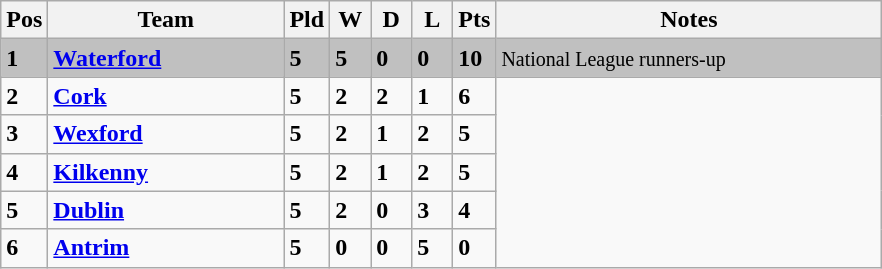<table class="wikitable" style="text-align: centre;">
<tr>
<th width=20>Pos</th>
<th width=150>Team</th>
<th width=20>Pld</th>
<th width=20>W</th>
<th width=20>D</th>
<th width=20>L</th>
<th width=20>Pts</th>
<th width=250>Notes</th>
</tr>
<tr style="background:silver;">
<td><strong>1</strong></td>
<td align=left><strong> <a href='#'>Waterford</a> </strong></td>
<td><strong>5</strong></td>
<td><strong>5</strong></td>
<td><strong>0</strong></td>
<td><strong>0</strong></td>
<td><strong>10</strong></td>
<td><small>National League runners-up</small></td>
</tr>
<tr>
<td><strong>2</strong></td>
<td align=left><strong> <a href='#'>Cork</a> </strong></td>
<td><strong>5</strong></td>
<td><strong>2</strong></td>
<td><strong>2</strong></td>
<td><strong>1</strong></td>
<td><strong>6</strong></td>
</tr>
<tr>
<td><strong>3</strong></td>
<td align=left><strong> <a href='#'>Wexford</a> </strong></td>
<td><strong>5</strong></td>
<td><strong>2</strong></td>
<td><strong>1</strong></td>
<td><strong>2</strong></td>
<td><strong>5</strong></td>
</tr>
<tr>
<td><strong>4</strong></td>
<td align=left><strong> <a href='#'>Kilkenny</a> </strong></td>
<td><strong>5</strong></td>
<td><strong>2</strong></td>
<td><strong>1</strong></td>
<td><strong>2</strong></td>
<td><strong>5</strong></td>
</tr>
<tr>
<td><strong>5</strong></td>
<td align=left><strong> <a href='#'>Dublin</a> </strong></td>
<td><strong>5</strong></td>
<td><strong>2</strong></td>
<td><strong>0</strong></td>
<td><strong>3</strong></td>
<td><strong>4</strong></td>
</tr>
<tr>
<td><strong>6</strong></td>
<td align=left><strong> <a href='#'>Antrim</a> </strong></td>
<td><strong>5</strong></td>
<td><strong>0</strong></td>
<td><strong>0</strong></td>
<td><strong>5</strong></td>
<td><strong>0</strong></td>
</tr>
</table>
